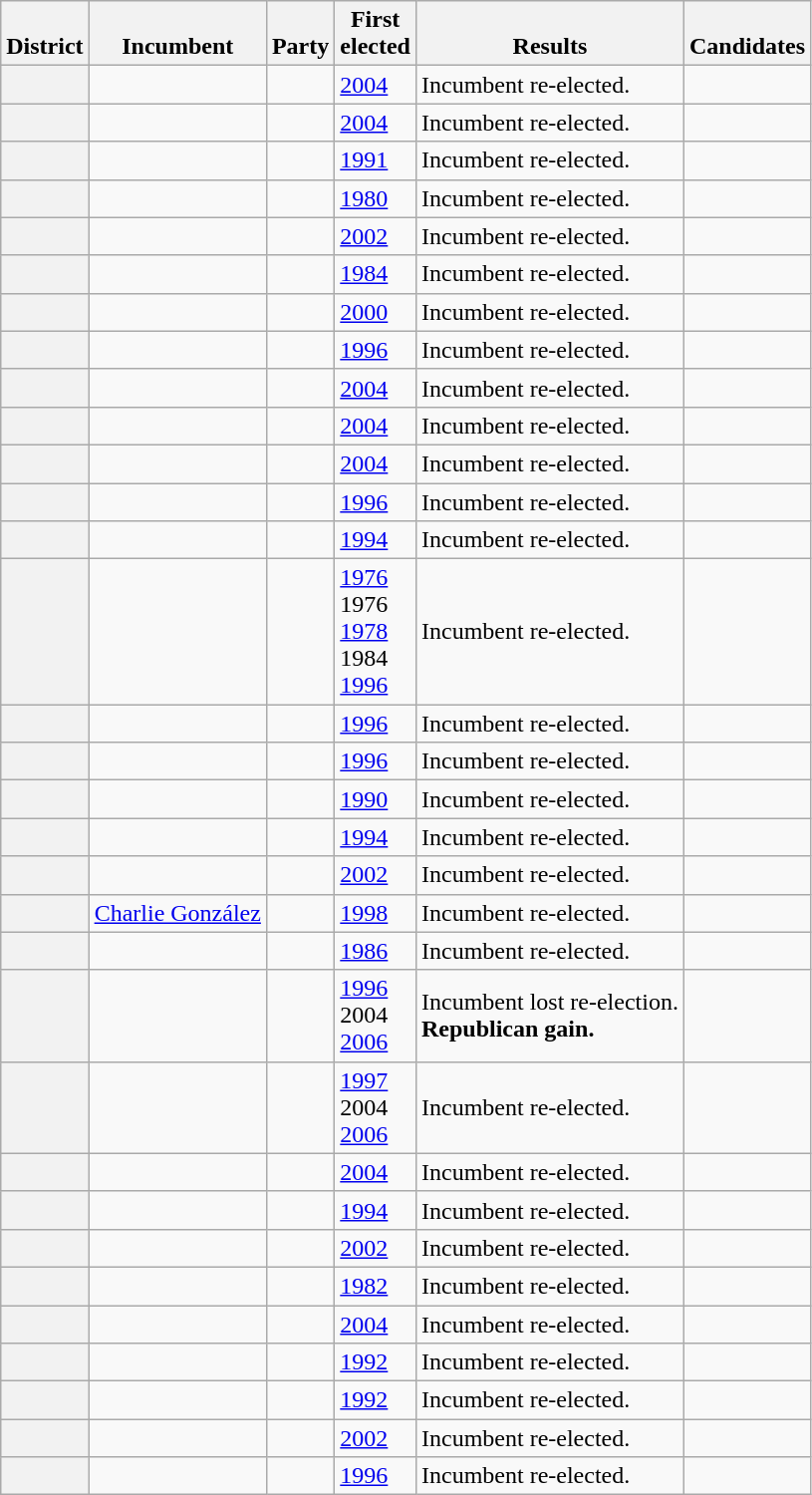<table class="wikitable sortable">
<tr valign=bottom>
<th>District</th>
<th>Incumbent</th>
<th>Party</th>
<th>First<br>elected</th>
<th>Results</th>
<th>Candidates</th>
</tr>
<tr>
<th></th>
<td></td>
<td></td>
<td><a href='#'>2004</a></td>
<td>Incumbent re-elected.</td>
<td nowrap></td>
</tr>
<tr>
<th></th>
<td></td>
<td></td>
<td><a href='#'>2004</a></td>
<td>Incumbent re-elected.</td>
<td nowrap></td>
</tr>
<tr>
<th></th>
<td></td>
<td></td>
<td><a href='#'>1991</a></td>
<td>Incumbent re-elected.</td>
<td nowrap></td>
</tr>
<tr>
<th></th>
<td></td>
<td></td>
<td><a href='#'>1980</a></td>
<td>Incumbent re-elected.</td>
<td nowrap></td>
</tr>
<tr>
<th></th>
<td></td>
<td></td>
<td><a href='#'>2002</a></td>
<td>Incumbent re-elected.</td>
<td nowrap></td>
</tr>
<tr>
<th></th>
<td></td>
<td></td>
<td><a href='#'>1984</a></td>
<td>Incumbent re-elected.</td>
<td nowrap></td>
</tr>
<tr>
<th></th>
<td></td>
<td></td>
<td><a href='#'>2000</a></td>
<td>Incumbent re-elected.</td>
<td nowrap></td>
</tr>
<tr>
<th></th>
<td></td>
<td></td>
<td><a href='#'>1996</a></td>
<td>Incumbent re-elected.</td>
<td nowrap></td>
</tr>
<tr>
<th></th>
<td></td>
<td></td>
<td><a href='#'>2004</a></td>
<td>Incumbent re-elected.</td>
<td nowrap></td>
</tr>
<tr>
<th></th>
<td></td>
<td></td>
<td><a href='#'>2004</a></td>
<td>Incumbent re-elected.</td>
<td nowrap></td>
</tr>
<tr>
<th></th>
<td></td>
<td></td>
<td><a href='#'>2004</a></td>
<td>Incumbent re-elected.</td>
<td nowrap></td>
</tr>
<tr>
<th></th>
<td></td>
<td></td>
<td><a href='#'>1996</a></td>
<td>Incumbent re-elected.</td>
<td nowrap></td>
</tr>
<tr>
<th></th>
<td></td>
<td></td>
<td><a href='#'>1994</a></td>
<td>Incumbent re-elected.</td>
<td nowrap></td>
</tr>
<tr>
<th></th>
<td></td>
<td></td>
<td><a href='#'>1976 </a><br>1976 <br><a href='#'>1978</a><br>1984 <br><a href='#'>1996</a></td>
<td>Incumbent re-elected.</td>
<td nowrap></td>
</tr>
<tr>
<th></th>
<td></td>
<td></td>
<td><a href='#'>1996</a></td>
<td>Incumbent re-elected.</td>
<td nowrap></td>
</tr>
<tr>
<th></th>
<td></td>
<td></td>
<td><a href='#'>1996</a></td>
<td>Incumbent re-elected.</td>
<td nowrap></td>
</tr>
<tr>
<th></th>
<td></td>
<td></td>
<td><a href='#'>1990</a></td>
<td>Incumbent re-elected.</td>
<td nowrap></td>
</tr>
<tr>
<th></th>
<td></td>
<td></td>
<td><a href='#'>1994</a></td>
<td>Incumbent re-elected.</td>
<td nowrap></td>
</tr>
<tr>
<th></th>
<td></td>
<td></td>
<td><a href='#'>2002</a></td>
<td>Incumbent re-elected.</td>
<td nowrap></td>
</tr>
<tr>
<th></th>
<td><a href='#'>Charlie González</a></td>
<td></td>
<td><a href='#'>1998</a></td>
<td>Incumbent re-elected.</td>
<td nowrap></td>
</tr>
<tr>
<th></th>
<td></td>
<td></td>
<td><a href='#'>1986</a></td>
<td>Incumbent re-elected.</td>
<td nowrap></td>
</tr>
<tr>
<th></th>
<td></td>
<td></td>
<td><a href='#'>1996</a><br>2004 <br><a href='#'>2006</a></td>
<td>Incumbent lost re-election.<br><strong>Republican gain.</strong></td>
<td nowrap></td>
</tr>
<tr>
<th></th>
<td></td>
<td></td>
<td><a href='#'>1997 </a><br>2004 <br><a href='#'>2006</a></td>
<td>Incumbent re-elected.</td>
<td nowrap></td>
</tr>
<tr>
<th></th>
<td></td>
<td></td>
<td><a href='#'>2004</a></td>
<td>Incumbent re-elected.</td>
<td nowrap></td>
</tr>
<tr>
<th></th>
<td></td>
<td></td>
<td><a href='#'>1994</a></td>
<td>Incumbent re-elected.</td>
<td nowrap></td>
</tr>
<tr>
<th></th>
<td></td>
<td></td>
<td><a href='#'>2002</a></td>
<td>Incumbent re-elected.</td>
<td nowrap></td>
</tr>
<tr>
<th></th>
<td></td>
<td></td>
<td><a href='#'>1982</a></td>
<td>Incumbent re-elected.</td>
<td nowrap></td>
</tr>
<tr>
<th></th>
<td></td>
<td></td>
<td><a href='#'>2004</a></td>
<td>Incumbent re-elected.</td>
<td nowrap></td>
</tr>
<tr>
<th></th>
<td></td>
<td></td>
<td><a href='#'>1992</a></td>
<td>Incumbent re-elected.</td>
<td nowrap></td>
</tr>
<tr>
<th></th>
<td></td>
<td></td>
<td><a href='#'>1992</a></td>
<td>Incumbent re-elected.</td>
<td nowrap></td>
</tr>
<tr>
<th></th>
<td></td>
<td></td>
<td><a href='#'>2002</a></td>
<td>Incumbent re-elected.</td>
<td nowrap></td>
</tr>
<tr>
<th></th>
<td></td>
<td></td>
<td><a href='#'>1996</a></td>
<td>Incumbent re-elected.</td>
<td nowrap></td>
</tr>
</table>
